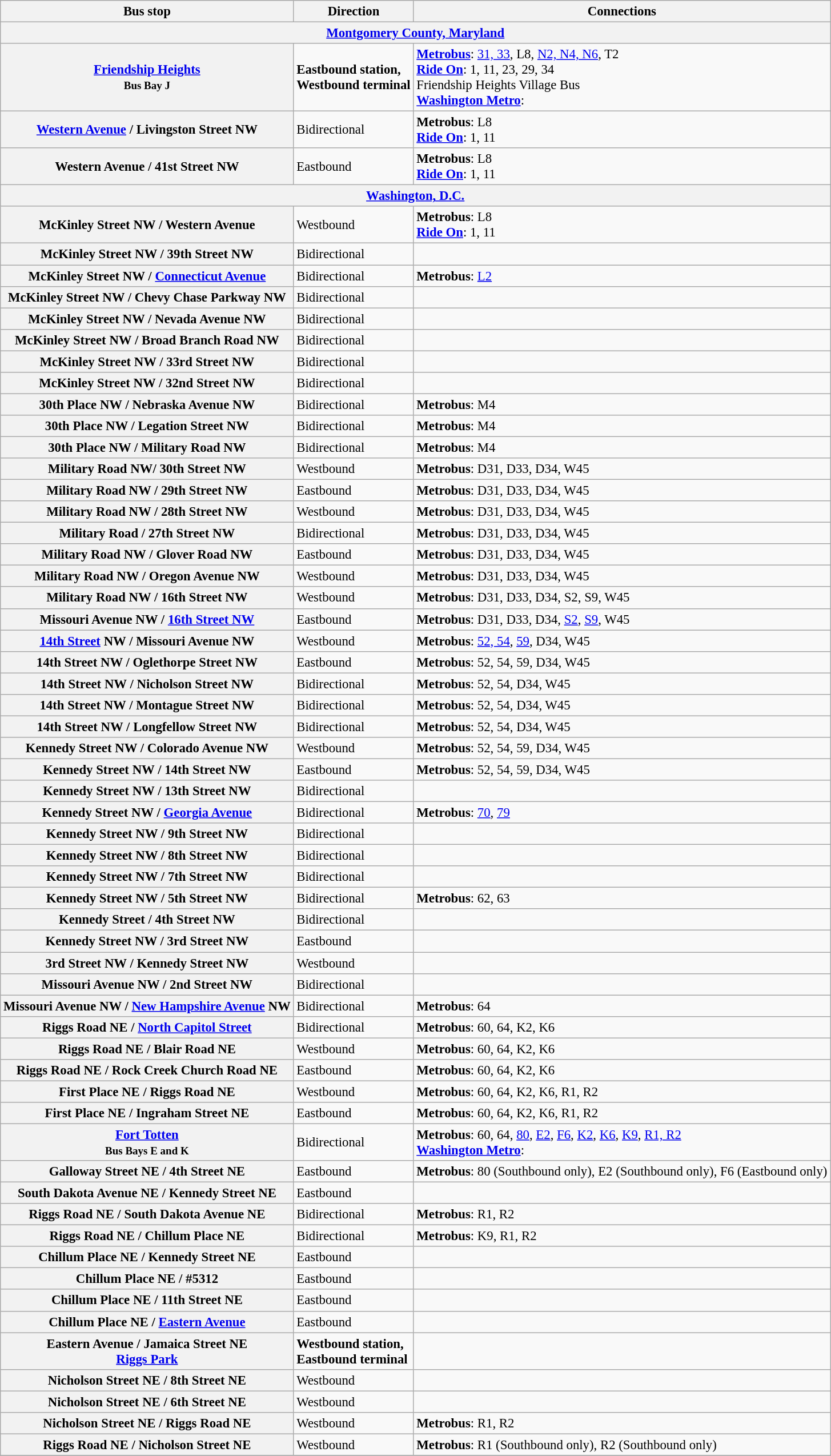<table class="wikitable collapsible collapsed" style="font-size: 95%;">
<tr>
<th>Bus stop</th>
<th>Direction</th>
<th>Connections</th>
</tr>
<tr>
<th colspan="3"><a href='#'>Montgomery County, Maryland</a></th>
</tr>
<tr>
<th><a href='#'>Friendship Heights</a><br><small>Bus Bay J</small></th>
<td><strong>Eastbound station,<br>Westbound terminal</strong></td>
<td> <strong><a href='#'>Metrobus</a></strong>: <a href='#'>31, 33</a>, L8, <a href='#'>N2, N4, N6</a>, T2<br> <strong><a href='#'>Ride On</a></strong>: 1, 11, 23, 29, 34<br> Friendship Heights Village Bus <br>   <strong><a href='#'>Washington Metro</a></strong>: </td>
</tr>
<tr>
<th><a href='#'>Western Avenue</a> / Livingston Street NW</th>
<td>Bidirectional</td>
<td> <strong>Metrobus</strong>: L8<br> <strong><a href='#'>Ride On</a></strong>: 1, 11</td>
</tr>
<tr>
<th>Western Avenue / 41st Street NW</th>
<td>Eastbound</td>
<td> <strong>Metrobus</strong>: L8<br> <strong><a href='#'>Ride On</a></strong>: 1, 11</td>
</tr>
<tr>
<th colspan="3"><a href='#'>Washington, D.C.</a></th>
</tr>
<tr>
<th>McKinley Street NW / Western Avenue</th>
<td>Westbound</td>
<td> <strong>Metrobus</strong>: L8<br> <strong><a href='#'>Ride On</a></strong>: 1, 11</td>
</tr>
<tr>
<th>McKinley Street NW / 39th Street NW</th>
<td>Bidirectional</td>
<td></td>
</tr>
<tr>
<th>McKinley Street NW / <a href='#'>Connecticut Avenue</a></th>
<td>Bidirectional</td>
<td> <strong>Metrobus</strong>: <a href='#'>L2</a></td>
</tr>
<tr>
<th>McKinley Street NW / Chevy Chase Parkway NW</th>
<td>Bidirectional</td>
<td></td>
</tr>
<tr>
<th>McKinley Street NW / Nevada Avenue NW</th>
<td>Bidirectional</td>
<td></td>
</tr>
<tr>
<th>McKinley Street NW / Broad Branch Road NW</th>
<td>Bidirectional</td>
<td></td>
</tr>
<tr>
<th>McKinley Street NW / 33rd Street NW</th>
<td>Bidirectional</td>
<td></td>
</tr>
<tr>
<th>McKinley Street NW / 32nd Street NW</th>
<td>Bidirectional</td>
<td></td>
</tr>
<tr>
<th>30th Place NW / Nebraska Avenue NW</th>
<td>Bidirectional</td>
<td> <strong>Metrobus</strong>: M4</td>
</tr>
<tr>
<th>30th Place NW / Legation Street NW</th>
<td>Bidirectional</td>
<td> <strong>Metrobus</strong>: M4</td>
</tr>
<tr>
<th>30th Place NW / Military Road NW</th>
<td>Bidirectional</td>
<td> <strong>Metrobus</strong>: M4</td>
</tr>
<tr>
<th>Military Road NW/ 30th Street NW</th>
<td>Westbound</td>
<td> <strong>Metrobus</strong>: D31, D33, D34, W45</td>
</tr>
<tr>
<th>Military Road NW / 29th Street NW</th>
<td>Eastbound</td>
<td> <strong>Metrobus</strong>: D31, D33, D34, W45</td>
</tr>
<tr>
<th>Military Road NW / 28th Street NW</th>
<td>Westbound</td>
<td> <strong>Metrobus</strong>: D31, D33, D34, W45</td>
</tr>
<tr>
<th>Military Road / 27th Street NW</th>
<td>Bidirectional</td>
<td> <strong>Metrobus</strong>: D31, D33, D34, W45</td>
</tr>
<tr>
<th>Military Road NW / Glover Road NW</th>
<td>Eastbound</td>
<td> <strong>Metrobus</strong>: D31, D33, D34, W45</td>
</tr>
<tr>
<th>Military Road NW / Oregon Avenue NW</th>
<td>Westbound</td>
<td> <strong>Metrobus</strong>: D31, D33, D34, W45</td>
</tr>
<tr>
<th>Military Road NW / 16th Street NW</th>
<td>Westbound</td>
<td> <strong>Metrobus</strong>: D31, D33, D34, S2, S9, W45</td>
</tr>
<tr>
<th>Missouri Avenue NW / <a href='#'>16th Street NW</a></th>
<td>Eastbound</td>
<td> <strong>Metrobus</strong>: D31, D33, D34, <a href='#'>S2</a>, <a href='#'>S9</a>, W45</td>
</tr>
<tr>
<th><a href='#'>14th Street</a> NW / Missouri Avenue NW</th>
<td>Westbound</td>
<td> <strong>Metrobus</strong>: <a href='#'>52, 54</a>, <a href='#'>59</a>, D34, W45</td>
</tr>
<tr>
<th>14th Street NW / Oglethorpe Street NW</th>
<td>Eastbound</td>
<td> <strong>Metrobus</strong>: 52, 54, 59, D34, W45</td>
</tr>
<tr>
<th>14th Street NW / Nicholson Street NW</th>
<td>Bidirectional</td>
<td> <strong>Metrobus</strong>: 52, 54, D34, W45</td>
</tr>
<tr>
<th>14th Street NW / Montague Street NW</th>
<td>Bidirectional</td>
<td> <strong>Metrobus</strong>: 52, 54, D34, W45</td>
</tr>
<tr>
<th>14th Street NW / Longfellow Street NW</th>
<td>Bidirectional</td>
<td> <strong>Metrobus</strong>: 52, 54, D34, W45</td>
</tr>
<tr>
<th>Kennedy Street NW / Colorado Avenue NW</th>
<td>Westbound</td>
<td> <strong>Metrobus</strong>: 52, 54, 59, D34, W45</td>
</tr>
<tr>
<th>Kennedy Street NW / 14th Street NW</th>
<td>Eastbound</td>
<td> <strong>Metrobus</strong>: 52, 54, 59, D34, W45</td>
</tr>
<tr>
<th>Kennedy Street NW / 13th Street NW</th>
<td>Bidirectional</td>
<td></td>
</tr>
<tr>
<th>Kennedy Street NW / <a href='#'>Georgia Avenue</a></th>
<td>Bidirectional</td>
<td> <strong>Metrobus</strong>: <a href='#'>70</a>, <a href='#'>79</a></td>
</tr>
<tr>
<th>Kennedy Street NW / 9th Street NW</th>
<td>Bidirectional</td>
<td></td>
</tr>
<tr>
<th>Kennedy Street NW / 8th Street NW</th>
<td>Bidirectional</td>
<td></td>
</tr>
<tr>
<th>Kennedy Street NW / 7th Street NW</th>
<td>Bidirectional</td>
<td></td>
</tr>
<tr>
<th>Kennedy Street NW / 5th Street NW</th>
<td>Bidirectional</td>
<td> <strong>Metrobus</strong>: 62, 63</td>
</tr>
<tr>
<th>Kennedy Street / 4th Street NW</th>
<td>Bidirectional</td>
<td></td>
</tr>
<tr>
<th>Kennedy Street NW / 3rd Street NW</th>
<td>Eastbound</td>
<td></td>
</tr>
<tr>
<th>3rd Street NW / Kennedy Street NW</th>
<td>Westbound</td>
<td></td>
</tr>
<tr>
<th>Missouri Avenue NW / 2nd Street NW</th>
<td>Bidirectional</td>
<td></td>
</tr>
<tr>
<th>Missouri Avenue NW / <a href='#'>New Hampshire Avenue</a> NW</th>
<td>Bidirectional</td>
<td> <strong>Metrobus</strong>: 64</td>
</tr>
<tr>
<th>Riggs Road NE / <a href='#'>North Capitol Street</a></th>
<td>Bidirectional</td>
<td> <strong>Metrobus</strong>: 60, 64, K2, K6</td>
</tr>
<tr>
<th>Riggs Road NE / Blair Road NE</th>
<td>Westbound</td>
<td> <strong>Metrobus</strong>: 60, 64, K2, K6</td>
</tr>
<tr>
<th>Riggs Road NE / Rock Creek Church Road NE</th>
<td>Eastbound</td>
<td> <strong>Metrobus</strong>: 60, 64, K2, K6</td>
</tr>
<tr>
<th>First Place NE / Riggs Road NE</th>
<td>Westbound</td>
<td> <strong>Metrobus</strong>: 60, 64, K2, K6, R1, R2</td>
</tr>
<tr>
<th>First Place NE / Ingraham Street NE</th>
<td>Eastbound</td>
<td> <strong>Metrobus</strong>: 60, 64, K2, K6, R1, R2</td>
</tr>
<tr>
<th><a href='#'>Fort Totten</a><br><small>Bus Bays E and K</small></th>
<td>Bidirectional</td>
<td> <strong>Metrobus</strong>: 60, 64, <a href='#'>80</a>, <a href='#'>E2</a>, <a href='#'>F6</a>, <a href='#'>K2</a>, <a href='#'>K6</a>, <a href='#'>K9</a>, <a href='#'>R1, R2</a><br> <strong><a href='#'>Washington Metro</a></strong>: </td>
</tr>
<tr>
<th>Galloway Street NE / 4th Street NE</th>
<td>Eastbound</td>
<td> <strong>Metrobus</strong>: 80 (Southbound only), E2 (Southbound only), F6 (Eastbound only)</td>
</tr>
<tr>
<th>South Dakota Avenue NE / Kennedy Street NE</th>
<td>Eastbound</td>
<td></td>
</tr>
<tr>
<th>Riggs Road NE / South Dakota Avenue NE</th>
<td>Bidirectional</td>
<td> <strong>Metrobus</strong>: R1, R2</td>
</tr>
<tr>
<th>Riggs Road NE / Chillum Place NE</th>
<td>Bidirectional</td>
<td> <strong>Metrobus</strong>: K9, R1, R2</td>
</tr>
<tr>
<th>Chillum Place NE / Kennedy Street NE</th>
<td>Eastbound</td>
<td></td>
</tr>
<tr>
<th>Chillum Place NE / #5312</th>
<td>Eastbound</td>
<td></td>
</tr>
<tr>
<th>Chillum Place NE / 11th Street NE</th>
<td>Eastbound</td>
<td></td>
</tr>
<tr>
<th>Chillum Place NE / <a href='#'>Eastern Avenue</a></th>
<td>Eastbound</td>
<td></td>
</tr>
<tr>
<th>Eastern Avenue / Jamaica Street NE<br><a href='#'>Riggs Park</a></th>
<td><strong>Westbound station,<br>Eastbound terminal</strong></td>
<td></td>
</tr>
<tr>
<th>Nicholson Street NE / 8th Street NE</th>
<td>Westbound</td>
<td></td>
</tr>
<tr>
<th>Nicholson Street NE / 6th Street NE</th>
<td>Westbound</td>
<td></td>
</tr>
<tr>
<th>Nicholson Street NE / Riggs Road NE</th>
<td>Westbound</td>
<td> <strong>Metrobus</strong>: R1, R2</td>
</tr>
<tr>
<th>Riggs Road NE / Nicholson Street NE</th>
<td>Westbound</td>
<td> <strong>Metrobus</strong>: R1 (Southbound only), R2 (Southbound only)</td>
</tr>
<tr>
</tr>
</table>
